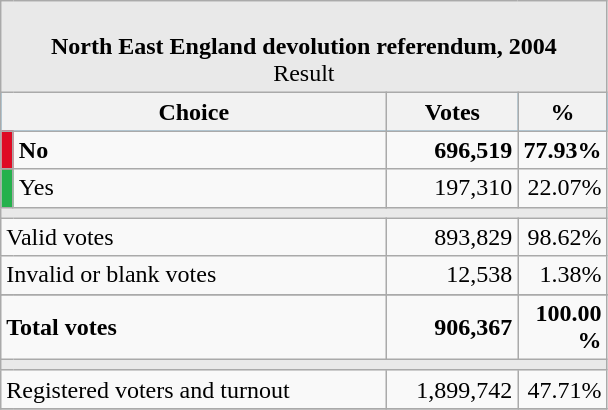<table class="wikitable" style="text-align:right; font-size:100%;">
<tr>
<td colspan="4" bgcolor="#E9E9E9" align="center"><br><strong>North East England devolution referendum, 2004</strong> <br>Result</td>
</tr>
<tr bgcolor="#09a8ff" align="center">
<th align="left" colspan="2" width="250">Choice</th>
<th width="80">Votes</th>
<th width="50">%</th>
</tr>
<tr>
<td bgcolor="#DF0A24"></td>
<td align="left"><strong>No</strong></td>
<td><strong>696,519</strong></td>
<td><strong>77.93%</strong></td>
</tr>
<tr>
<td width="1" bgcolor="#24B14C"></td>
<td align="left">Yes</td>
<td>197,310</td>
<td>22.07%</td>
</tr>
<tr>
<td colspan="4" bgcolor="#E9E9E9"></td>
</tr>
<tr>
<td align="left" colspan="2">Valid votes</td>
<td>893,829</td>
<td>98.62%</td>
</tr>
<tr>
<td align="left" colspan="2">Invalid or blank votes</td>
<td>12,538</td>
<td>1.38%</td>
</tr>
<tr style="font-weight:bold;">
</tr>
<tr>
<td align="left" colspan="2"><strong>Total votes</strong></td>
<td><strong>906,367</strong></td>
<td><strong>100.00 %</strong></td>
</tr>
<tr>
<td colspan="4" bgcolor="#E9E9E9"></td>
</tr>
<tr>
<td align="left" colspan="2">Registered voters and turnout</td>
<td>1,899,742</td>
<td>47.71%</td>
</tr>
<tr>
</tr>
</table>
